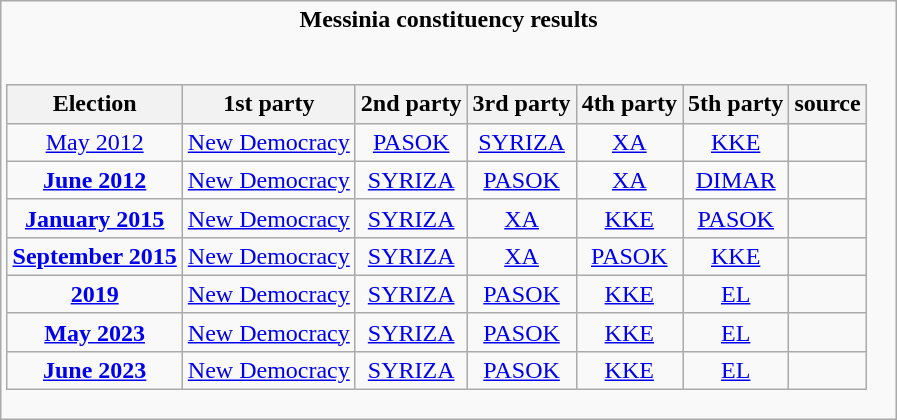<table class=wikitable>
<tr>
<td align="center"><strong>Messinia constituency results</strong><br><br><table class=wikitable style="text-align:center">
<tr>
<th>Election</th>
<th>1st party</th>
<th>2nd party</th>
<th>3rd party</th>
<th>4th party</th>
<th>5th party</th>
<th>source</th>
</tr>
<tr>
<td><a href='#'>May 2012</a></td>
<td><a href='#'>New Democracy</a></td>
<td><a href='#'>PASOK</a></td>
<td><a href='#'>SYRIZA</a></td>
<td><a href='#'>XA</a></td>
<td><a href='#'>KKE</a></td>
<td></td>
</tr>
<tr>
<td><strong><a href='#'>June 2012</a></strong></td>
<td><a href='#'>New Democracy</a></td>
<td><a href='#'>SYRIZA</a></td>
<td><a href='#'>PASOK</a></td>
<td><a href='#'>XA</a></td>
<td><a href='#'>DIMAR</a></td>
<td></td>
</tr>
<tr>
<td><strong><a href='#'>January 2015</a></strong></td>
<td><a href='#'>New Democracy</a></td>
<td><a href='#'>SYRIZA</a></td>
<td><a href='#'>XA</a></td>
<td><a href='#'>KKE</a></td>
<td><a href='#'>PASOK</a></td>
<td></td>
</tr>
<tr>
<td><strong><a href='#'>September 2015</a></strong></td>
<td><a href='#'>New Democracy</a></td>
<td><a href='#'>SYRIZA</a></td>
<td><a href='#'>XA</a></td>
<td><a href='#'>PASOK</a></td>
<td><a href='#'>KKE</a></td>
<td></td>
</tr>
<tr>
<td><strong><a href='#'>2019</a></strong></td>
<td><a href='#'>New Democracy</a></td>
<td><a href='#'>SYRIZA</a></td>
<td><a href='#'>PASOK</a></td>
<td><a href='#'>KKE</a></td>
<td><a href='#'>EL</a><br></td>
<td></td>
</tr>
<tr>
<td><strong><a href='#'>May 2023</a></strong></td>
<td><a href='#'>New Democracy</a></td>
<td><a href='#'>SYRIZA</a></td>
<td><a href='#'>PASOK</a></td>
<td><a href='#'>KKE</a></td>
<td><a href='#'>EL</a><br></td>
<td></td>
</tr>
<tr>
<td><strong><a href='#'>June 2023</a></strong></td>
<td><a href='#'>New Democracy</a></td>
<td><a href='#'>SYRIZA</a></td>
<td><a href='#'>PASOK</a></td>
<td><a href='#'>KKE</a></td>
<td><a href='#'>EL</a><br></td>
<td></td>
</tr>
</table>
</td>
</tr>
</table>
